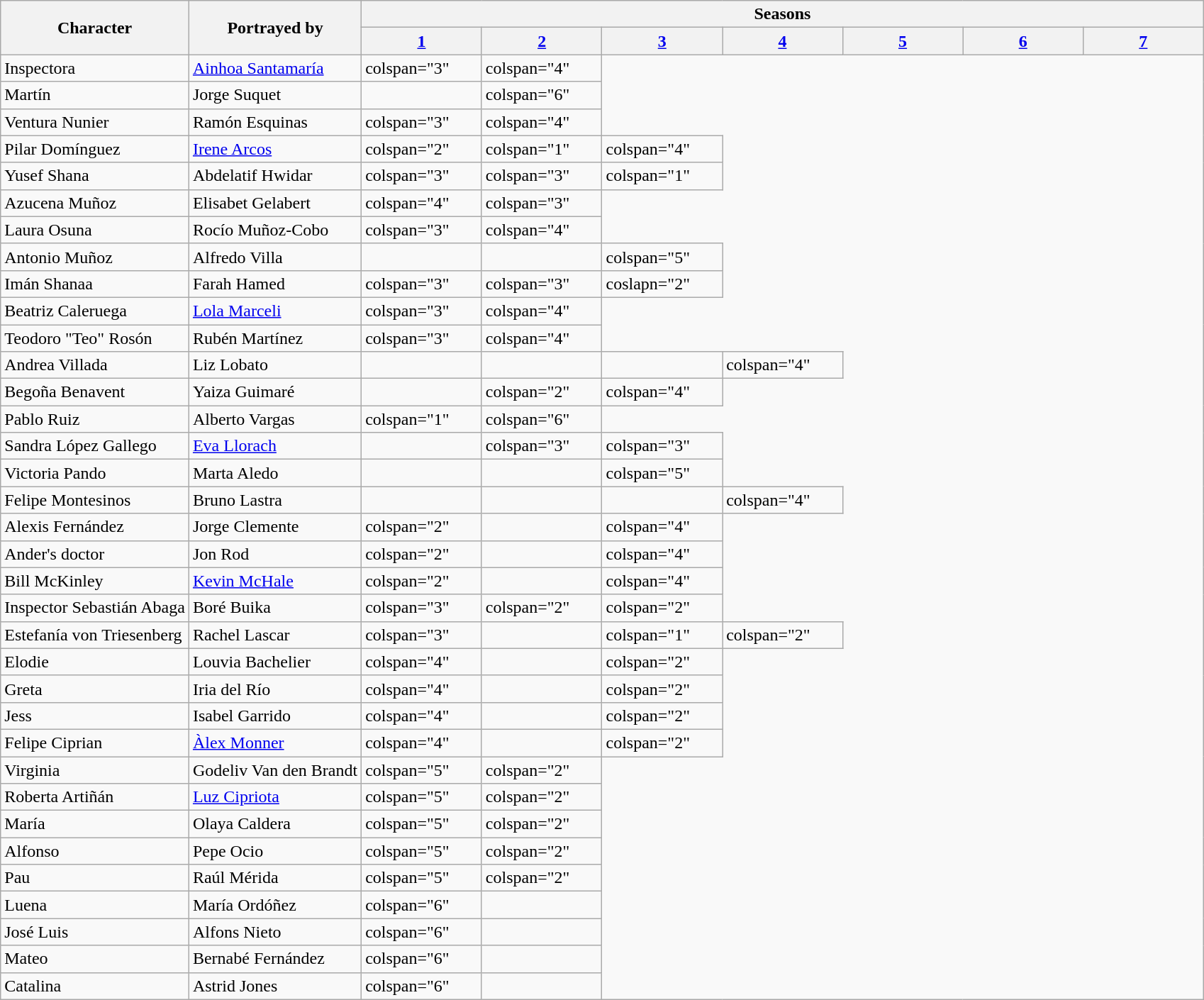<table class="wikitable">
<tr>
<th rowspan="2">Character</th>
<th rowspan="2">Portrayed by</th>
<th colspan="7">Seasons</th>
</tr>
<tr>
<th style="width:10%;"><a href='#'>1</a></th>
<th style="width:10%;"><a href='#'>2</a></th>
<th style="width:10%;"><a href='#'>3</a></th>
<th style="width:10%;"><a href='#'>4</a></th>
<th style="width:10%;"><a href='#'>5</a></th>
<th style="width:10%;"><a href='#'>6</a></th>
<th style="width:10%;"><a href='#'>7</a></th>
</tr>
<tr>
<td>Inspectora</td>
<td><a href='#'>Ainhoa Santamaría</a></td>
<td>colspan="3" </td>
<td>colspan="4" </td>
</tr>
<tr>
<td>Martín</td>
<td>Jorge Suquet</td>
<td></td>
<td>colspan="6" </td>
</tr>
<tr>
<td>Ventura Nunier</td>
<td>Ramón Esquinas</td>
<td>colspan="3" </td>
<td>colspan="4" </td>
</tr>
<tr>
<td>Pilar Domínguez</td>
<td><a href='#'>Irene Arcos</a></td>
<td>colspan="2" </td>
<td>colspan="1" </td>
<td>colspan="4" </td>
</tr>
<tr>
<td>Yusef Shana</td>
<td>Abdelatif Hwidar</td>
<td>colspan="3" </td>
<td>colspan="3" </td>
<td>colspan="1" </td>
</tr>
<tr>
<td>Azucena Muñoz</td>
<td>Elisabet Gelabert</td>
<td>colspan="4" </td>
<td>colspan="3" </td>
</tr>
<tr>
<td>Laura Osuna</td>
<td>Rocío Muñoz-Cobo</td>
<td>colspan="3" </td>
<td>colspan="4" </td>
</tr>
<tr>
<td>Antonio Muñoz</td>
<td>Alfredo Villa</td>
<td></td>
<td></td>
<td>colspan="5" </td>
</tr>
<tr>
<td>Imán Shanaa</td>
<td>Farah Hamed</td>
<td>colspan="3" </td>
<td>colspan="3" </td>
<td>coslapn="2" </td>
</tr>
<tr>
<td>Beatriz Caleruega</td>
<td><a href='#'>Lola Marceli</a></td>
<td>colspan="3" </td>
<td>colspan="4" </td>
</tr>
<tr>
<td>Teodoro "Teo" Rosón</td>
<td>Rubén Martínez</td>
<td>colspan="3" </td>
<td>colspan="4" </td>
</tr>
<tr>
<td>Andrea Villada</td>
<td>Liz Lobato</td>
<td></td>
<td></td>
<td></td>
<td>colspan="4" </td>
</tr>
<tr>
<td>Begoña Benavent</td>
<td>Yaiza Guimaré</td>
<td></td>
<td>colspan="2" </td>
<td>colspan="4" </td>
</tr>
<tr>
<td>Pablo Ruiz</td>
<td>Alberto Vargas</td>
<td>colspan="1" </td>
<td>colspan="6" </td>
</tr>
<tr>
<td>Sandra López Gallego</td>
<td><a href='#'>Eva Llorach</a></td>
<td></td>
<td>colspan="3" </td>
<td>colspan="3" </td>
</tr>
<tr>
<td>Victoria Pando</td>
<td>Marta Aledo</td>
<td></td>
<td></td>
<td>colspan="5" </td>
</tr>
<tr>
<td>Felipe Montesinos</td>
<td>Bruno Lastra</td>
<td></td>
<td></td>
<td></td>
<td>colspan="4" </td>
</tr>
<tr>
<td>Alexis Fernández</td>
<td>Jorge Clemente</td>
<td>colspan="2" </td>
<td></td>
<td>colspan="4" </td>
</tr>
<tr>
<td>Ander's doctor</td>
<td>Jon Rod</td>
<td>colspan="2" </td>
<td></td>
<td>colspan="4" </td>
</tr>
<tr>
<td>Bill McKinley</td>
<td><a href='#'>Kevin McHale</a></td>
<td>colspan="2" </td>
<td></td>
<td>colspan="4" </td>
</tr>
<tr>
<td>Inspector Sebastián Abaga</td>
<td>Boré Buika</td>
<td>colspan="3" </td>
<td>colspan="2" </td>
<td>colspan="2" </td>
</tr>
<tr>
<td>Estefanía von Triesenberg</td>
<td>Rachel Lascar</td>
<td>colspan="3" </td>
<td></td>
<td>colspan="1" </td>
<td>colspan="2" </td>
</tr>
<tr>
<td>Elodie</td>
<td>Louvia Bachelier</td>
<td>colspan="4" </td>
<td></td>
<td>colspan="2" </td>
</tr>
<tr>
<td>Greta</td>
<td>Iria del Río</td>
<td>colspan="4" </td>
<td></td>
<td>colspan="2" </td>
</tr>
<tr>
<td>Jess</td>
<td>Isabel Garrido</td>
<td>colspan="4" </td>
<td></td>
<td>colspan="2" </td>
</tr>
<tr>
<td>Felipe Ciprian</td>
<td><a href='#'>Àlex Monner</a></td>
<td>colspan="4" </td>
<td></td>
<td>colspan="2" </td>
</tr>
<tr>
<td>Virginia</td>
<td>Godeliv Van den Brandt</td>
<td>colspan="5" </td>
<td>colspan="2" </td>
</tr>
<tr>
<td>Roberta Artiñán</td>
<td><a href='#'>Luz Cipriota</a></td>
<td>colspan="5" </td>
<td>colspan="2" </td>
</tr>
<tr>
<td>María</td>
<td>Olaya Caldera</td>
<td>colspan="5" </td>
<td>colspan="2" </td>
</tr>
<tr>
<td>Alfonso</td>
<td>Pepe Ocio</td>
<td>colspan="5" </td>
<td>colspan="2" </td>
</tr>
<tr>
<td>Pau</td>
<td>Raúl Mérida</td>
<td>colspan="5" </td>
<td>colspan="2" </td>
</tr>
<tr>
<td>Luena</td>
<td>María Ordóñez</td>
<td>colspan="6" </td>
<td></td>
</tr>
<tr>
<td>José Luis</td>
<td>Alfons Nieto</td>
<td>colspan="6" </td>
<td></td>
</tr>
<tr>
<td>Mateo</td>
<td>Bernabé Fernández</td>
<td>colspan="6" </td>
<td></td>
</tr>
<tr>
<td>Catalina</td>
<td>Astrid Jones</td>
<td>colspan="6" </td>
<td></td>
</tr>
</table>
